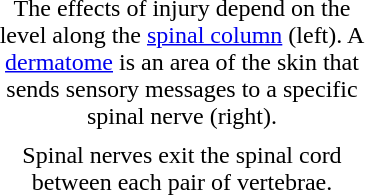<table width="260px" style="text-align: center; margin-left: 15px; float:right;">
<tr>
<td style="border-bottom:0px;"></td>
<td style="border-bottom:0px;"></td>
</tr>
<tr>
<td style="border-top:0px;" colspan="2">The effects of injury depend on the level along the <a href='#'>spinal column</a> (left). A <a href='#'>dermatome</a> is an area of the skin that sends sensory messages to a specific spinal nerve (right).</td>
</tr>
<tr>
<td style="border-top:0px;" colspan="2"></td>
</tr>
<tr>
<td style="border-top:0px;" colspan="2">Spinal nerves exit the spinal cord between each pair of vertebrae.</td>
</tr>
</table>
